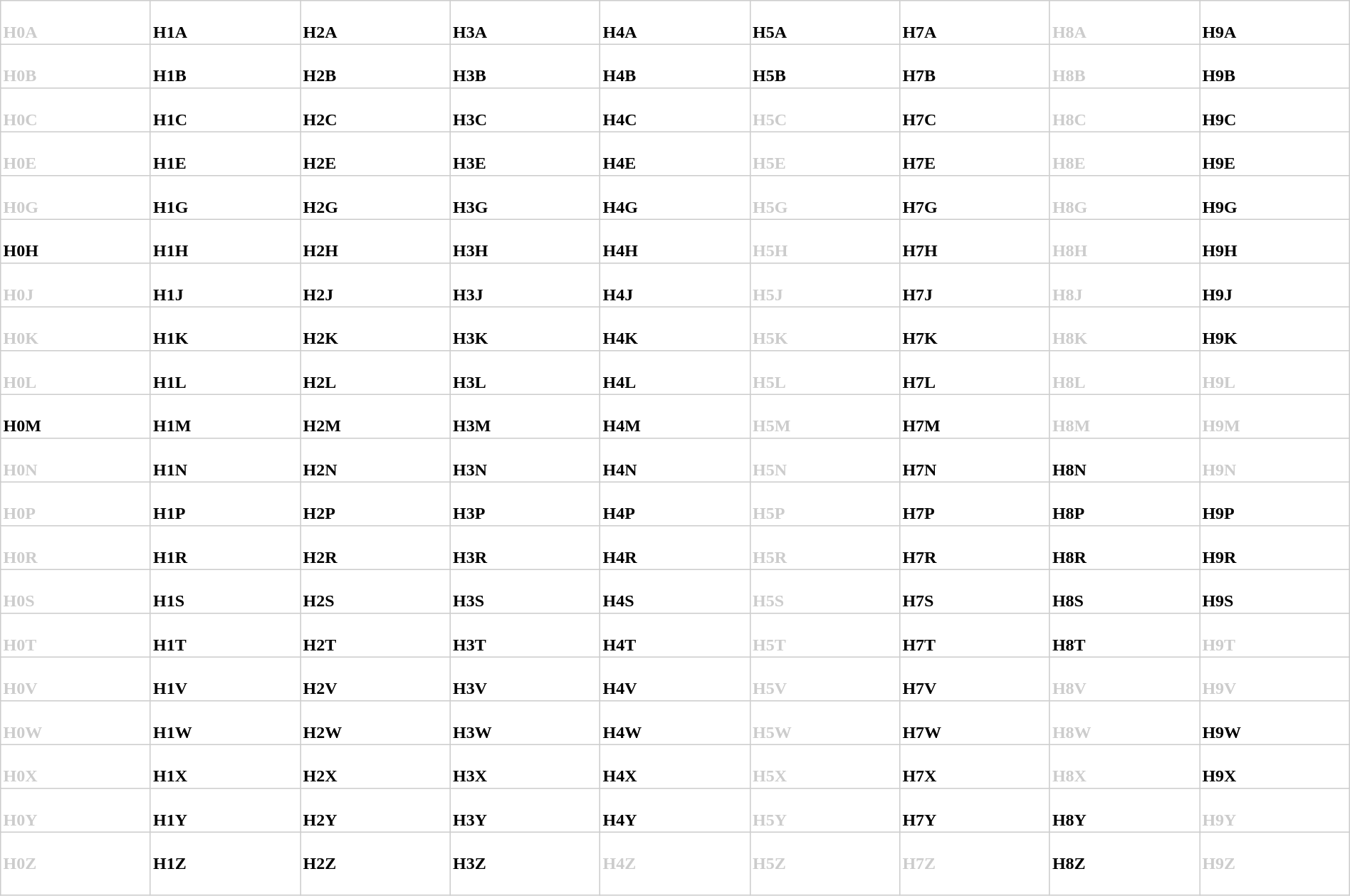<table rules="all" width="100%" cellspacing="0" cellpadding="2" style="border-collapse: collapse; border: 1px solid #ccc;">
<tr>
<td width="11%" valign="top" style="color: #CCCCCC;"><br><strong>H0A</strong><br></td>
<td width="11%" valign="top"><br><strong>H1A</strong><br></td>
<td width="11%" valign="top"><br><strong>H2A</strong><br></td>
<td width="11%" valign="top"><br><strong>H3A</strong><br></td>
<td width="11%" valign="top"><br><strong>H4A</strong><br></td>
<td width="11%" valign="top"><br><strong>H5A</strong><br></td>
<td width="11%" valign="top"><br><strong>H7A</strong><br></td>
<td width="11%" valign="top" style="color: #CCCCCC;"><br><strong>H8A</strong><br></td>
<td width="11%" valign="top"><br><strong>H9A</strong><br></td>
</tr>
<tr>
<td valign="top" style="color: #CCCCCC;"><br><strong>H0B</strong><br></td>
<td valign="top"><br><strong>H1B</strong><br></td>
<td valign="top"><br><strong>H2B</strong><br></td>
<td valign="top"><br><strong>H3B</strong><br></td>
<td valign="top"><br><strong>H4B</strong><br></td>
<td valign="top"><br><strong>H5B</strong><br></td>
<td valign="top"><br><strong>H7B</strong><br></td>
<td valign="top" style="color: #CCCCCC;"><br><strong>H8B</strong><br></td>
<td valign="top"><br><strong>H9B</strong><br></td>
</tr>
<tr>
<td valign="top" style="color: #CCCCCC;"><br><strong>H0C</strong><br></td>
<td valign="top"><br><strong>H1C</strong><br></td>
<td valign="top"><br><strong>H2C</strong><br></td>
<td valign="top"><br><strong>H3C</strong><br></td>
<td valign="top"><br><strong>H4C</strong><br></td>
<td valign="top" style="color: #CCCCCC;"><br><strong>H5C</strong><br></td>
<td valign="top"><br><strong>H7C</strong><br></td>
<td valign="top" style="color: #CCCCCC;"><br><strong>H8C</strong><br></td>
<td valign="top"><br><strong>H9C</strong><br></td>
</tr>
<tr>
<td valign="top" style="color: #CCCCCC;"><br><strong>H0E</strong><br></td>
<td valign="top"><br><strong>H1E</strong><br></td>
<td valign="top"><br><strong>H2E</strong><br></td>
<td valign="top"><br><strong>H3E</strong><br></td>
<td valign="top"><br><strong>H4E</strong><br></td>
<td valign="top" style="color: #CCCCCC;"><br><strong>H5E</strong><br></td>
<td valign="top"><br><strong>H7E</strong><br></td>
<td valign="top" style="color: #CCCCCC;"><br><strong>H8E</strong><br></td>
<td valign="top"><br><strong>H9E</strong><br></td>
</tr>
<tr>
<td valign="top" style="color: #CCCCCC;"><br><strong>H0G</strong><br></td>
<td valign="top"><br><strong>H1G</strong><br></td>
<td valign="top"><br><strong>H2G</strong><br></td>
<td valign="top"><br><strong>H3G</strong><br></td>
<td valign="top"><br><strong>H4G</strong><br></td>
<td valign="top" style="color: #CCCCCC;"><br><strong>H5G</strong><br></td>
<td valign="top"><br><strong>H7G</strong><br></td>
<td valign="top" style="color: #CCCCCC;"><br><strong>H8G</strong><br></td>
<td valign="top"><br><strong>H9G</strong><br></td>
</tr>
<tr>
<td valign="top"><br><strong>H0H</strong><br></td>
<td valign="top"><br><strong>H1H</strong><br></td>
<td valign="top"><br><strong>H2H</strong><br></td>
<td valign="top"><br><strong>H3H</strong><br></td>
<td valign="top"><br><strong>H4H</strong><br></td>
<td valign="top" style="color: #CCCCCC;"><br><strong>H5H</strong><br></td>
<td valign="top"><br><strong>H7H</strong><br></td>
<td valign="top" style="color: #CCCCCC;"><br><strong>H8H</strong><br></td>
<td valign="top"><br><strong>H9H</strong><br></td>
</tr>
<tr>
<td valign="top" style="color: #CCCCCC;"><br><strong>H0J</strong><br></td>
<td valign="top"><br><strong>H1J</strong><br></td>
<td valign="top"><br><strong>H2J</strong><br></td>
<td valign="top"><br><strong>H3J</strong><br></td>
<td valign="top"><br><strong>H4J</strong><br></td>
<td valign="top" style="color: #CCCCCC;"><br><strong>H5J</strong><br></td>
<td valign="top"><br><strong>H7J</strong><br></td>
<td valign="top" style="color: #CCCCCC;"><br><strong>H8J</strong><br></td>
<td valign="top"><br><strong>H9J</strong><br></td>
</tr>
<tr>
<td valign="top" style="color: #CCCCCC;"><br><strong>H0K</strong><br></td>
<td valign="top"><br><strong>H1K</strong><br></td>
<td valign="top"><br><strong>H2K</strong><br></td>
<td valign="top"><br><strong>H3K</strong><br></td>
<td valign="top"><br><strong>H4K</strong><br></td>
<td valign="top" style="color: #CCCCCC;"><br><strong>H5K</strong><br></td>
<td valign="top"><br><strong>H7K</strong><br></td>
<td valign="top" style="color: #CCCCCC;"><br><strong>H8K</strong><br></td>
<td valign="top"><br><strong>H9K</strong><br></td>
</tr>
<tr>
<td valign="top" style="color: #CCCCCC;"><br><strong>H0L</strong><br></td>
<td valign="top"><br><strong>H1L</strong><br></td>
<td valign="top"><br><strong>H2L</strong><br></td>
<td valign="top"><br><strong>H3L</strong><br></td>
<td valign="top"><br><strong>H4L</strong><br></td>
<td valign="top" style="color: #CCCCCC;"><br><strong>H5L</strong><br></td>
<td valign="top"><br><strong>H7L</strong><br></td>
<td valign="top" style="color: #CCCCCC;"><br><strong>H8L</strong><br></td>
<td valign="top" style="color: #CCCCCC;"><br><strong>H9L</strong><br></td>
</tr>
<tr>
<td valign="top"><br><strong>H0M</strong><br></td>
<td valign="top"><br><strong>H1M</strong><br></td>
<td valign="top"><br><strong>H2M</strong><br></td>
<td valign="top"><br><strong>H3M</strong><br></td>
<td valign="top"><br><strong>H4M</strong><br></td>
<td valign="top" style="color: #CCCCCC;"><br><strong>H5M</strong><br></td>
<td valign="top"><br><strong>H7M</strong><br></td>
<td valign="top" style="color: #CCCCCC;"><br><strong>H8M</strong><br></td>
<td valign="top" style="color: #CCCCCC;"><br><strong>H9M</strong><br></td>
</tr>
<tr>
<td valign="top" style="color: #CCCCCC;"><br><strong>H0N</strong><br></td>
<td valign="top"><br><strong>H1N</strong><br></td>
<td valign="top"><br><strong>H2N</strong><br></td>
<td valign="top"><br><strong>H3N</strong><br></td>
<td valign="top"><br><strong>H4N</strong><br></td>
<td valign="top" style="color: #CCCCCC;"><br><strong>H5N</strong><br></td>
<td valign="top"><br><strong>H7N</strong><br></td>
<td valign="top"><br><strong>H8N</strong><br></td>
<td valign="top" style="color: #CCCCCC;"><br><strong>H9N</strong><br></td>
</tr>
<tr>
<td valign="top" style="color: #CCCCCC;"><br><strong>H0P</strong><br>
</td>
<td valign="top"><br><strong>H1P</strong><br></td>
<td valign="top"><br><strong>H2P</strong><br></td>
<td valign="top"><br><strong>H3P</strong><br></td>
<td valign="top"><br><strong>H4P</strong><br></td>
<td valign="top" style="color: #CCCCCC;"><br><strong>H5P</strong><br></td>
<td valign="top"><br><strong>H7P</strong><br></td>
<td valign="top"><br><strong>H8P</strong><br></td>
<td valign="top"><br><strong>H9P</strong><br></td>
</tr>
<tr>
<td valign="top" style="color: #CCCCCC;"><br><strong>H0R</strong><br></td>
<td valign="top"><br><strong>H1R</strong><br></td>
<td valign="top"><br><strong>H2R</strong><br></td>
<td valign="top"><br><strong>H3R</strong><br></td>
<td valign="top"><br><strong>H4R</strong><br></td>
<td valign="top" style="color: #CCCCCC;"><br><strong>H5R</strong><br></td>
<td valign="top"><br><strong>H7R</strong><br></td>
<td valign="top"><br><strong>H8R</strong><br></td>
<td valign="top"><br><strong>H9R</strong><br></td>
</tr>
<tr>
<td valign="top" style="color: #CCCCCC;"><br><strong>H0S</strong><br></td>
<td valign="top"><br><strong>H1S</strong><br></td>
<td valign="top"><br><strong>H2S</strong><br></td>
<td valign="top"><br><strong>H3S</strong><br></td>
<td valign="top"><br><strong>H4S</strong><br></td>
<td valign="top" style="color: #CCCCCC;"><br><strong>H5S</strong><br></td>
<td valign="top"><br><strong>H7S</strong><br></td>
<td valign="top"><br><strong>H8S</strong><br></td>
<td valign="top"><br><strong>H9S</strong><br></td>
</tr>
<tr>
<td valign="top" style="color: #CCCCCC;"><br><strong>H0T</strong><br></td>
<td valign="top"><br><strong>H1T</strong><br></td>
<td valign="top"><br><strong>H2T</strong><br></td>
<td valign="top"><br><strong>H3T</strong><br></td>
<td valign="top"><br><strong>H4T</strong><br></td>
<td valign="top" style="color: #CCCCCC;"><br><strong>H5T</strong><br></td>
<td valign="top"><br><strong>H7T</strong><br></td>
<td valign="top"><br><strong>H8T</strong><br></td>
<td valign="top" style="color: #CCCCCC;"><br><strong>H9T</strong><br></td>
</tr>
<tr>
<td valign="top" style="color: #CCCCCC;"><br><strong>H0V</strong><br></td>
<td valign="top"><br><strong>H1V</strong><br></td>
<td valign="top"><br><strong>H2V</strong><br></td>
<td valign="top"><br><strong>H3V</strong><br></td>
<td valign="top"><br><strong>H4V</strong><br></td>
<td valign="top" style="color: #CCCCCC;"><br><strong>H5V</strong><br></td>
<td valign="top"><br><strong>H7V</strong><br></td>
<td valign="top" style="color: #CCCCCC;"><br><strong>H8V</strong><br></td>
<td valign="top" style="color: #CCCCCC;"><br><strong>H9V</strong><br></td>
</tr>
<tr>
<td valign="top" style="color: #CCCCCC;"><br><strong>H0W</strong><br></td>
<td valign="top"><br><strong>H1W</strong><br></td>
<td valign="top"><br><strong>H2W</strong><br></td>
<td valign="top"><br><strong>H3W</strong><br></td>
<td valign="top"><br><strong>H4W</strong><br></td>
<td valign="top" style="color: #CCCCCC;"><br><strong>H5W</strong><br></td>
<td valign="top"><br><strong>H7W</strong><br></td>
<td valign="top" style="color: #CCCCCC;"><br><strong>H8W</strong><br></td>
<td valign="top"><br><strong>H9W</strong><br></td>
</tr>
<tr>
<td valign="top" style="color: #CCCCCC;"><br><strong>H0X</strong><br></td>
<td valign="top"><br><strong>H1X</strong><br></td>
<td valign="top"><br><strong>H2X</strong><br></td>
<td valign="top"><br><strong>H3X</strong><br></td>
<td valign="top"><br><strong>H4X</strong><br></td>
<td valign="top" style="color: #CCCCCC;"><br><strong>H5X</strong><br></td>
<td valign="top"><br><strong>H7X</strong><br></td>
<td valign="top" style="color: #CCCCCC;"><br><strong>H8X</strong><br></td>
<td valign="top"><br><strong>H9X</strong><br></td>
</tr>
<tr>
<td valign="top" style="color: #CCCCCC;"><br><strong>H0Y</strong><br></td>
<td valign="top"><br><strong>H1Y</strong><br></td>
<td valign="top"><br><strong>H2Y</strong><br></td>
<td valign="top"><br><strong>H3Y</strong><br></td>
<td valign="top"><br><strong>H4Y</strong><br></td>
<td valign="top" style="color: #CCCCCC;"><br><strong>H5Y</strong><br></td>
<td valign="top"><br><strong>H7Y</strong><br></td>
<td valign="top"><br><strong>H8Y</strong><br></td>
<td valign="top" style="color: #CCCCCC;"><br><strong>H9Y</strong><br></td>
</tr>
<tr>
<td valign="top" style="color: #CCCCCC;"><br><strong>H0Z</strong><br></td>
<td valign="top"><br><strong>H1Z</strong><br></td>
<td valign="top"><br><strong>H2Z</strong><br></td>
<td valign="top"><br><strong>H3Z</strong><br></td>
<td valign="top" style="color: #CCCCCC;"><br><strong>H4Z</strong><br><br></td>
<td valign="top" style="color: #CCCCCC;"><br><strong>H5Z</strong><br></td>
<td valign="top" style="color: #CCCCCC;"><br><strong>H7Z</strong><br></td>
<td valign="top"><br><strong>H8Z</strong><br></td>
<td valign="top" style="color: #CCCCCC;"><br><strong>H9Z</strong><br></td>
</tr>
</table>
